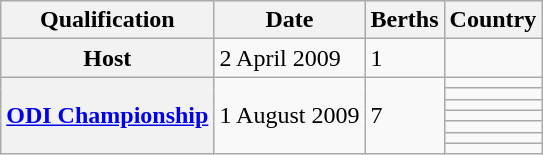<table class="wikitable">
<tr>
<th>Qualification</th>
<th>Date</th>
<th>Berths</th>
<th>Country</th>
</tr>
<tr>
<th>Host</th>
<td>2 April 2009</td>
<td>1</td>
<td></td>
</tr>
<tr>
<th rowspan="7"><a href='#'>ODI Championship</a></th>
<td rowspan="7">1 August 2009</td>
<td rowspan="7">7</td>
<td></td>
</tr>
<tr>
<td></td>
</tr>
<tr>
<td></td>
</tr>
<tr>
<td></td>
</tr>
<tr>
<td></td>
</tr>
<tr>
<td></td>
</tr>
<tr>
<td></td>
</tr>
</table>
